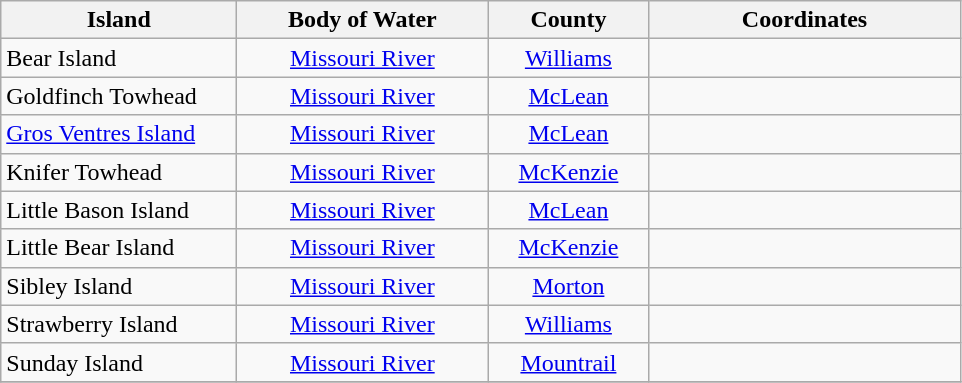<table class="wikitable sortable" style="text-align:center">
<tr>
<th width="150pt">Island</th>
<th width="160pt">Body of Water</th>
<th width="100pt">County</th>
<th width="200pt">Coordinates</th>
</tr>
<tr>
<td align="left">Bear Island</td>
<td><a href='#'>Missouri River</a></td>
<td><a href='#'>Williams</a></td>
<td></td>
</tr>
<tr>
<td align="left">Goldfinch Towhead</td>
<td><a href='#'>Missouri River</a></td>
<td><a href='#'>McLean</a></td>
<td></td>
</tr>
<tr>
<td align="left"><a href='#'>Gros Ventres Island</a></td>
<td><a href='#'>Missouri River</a></td>
<td><a href='#'>McLean</a></td>
<td></td>
</tr>
<tr>
<td align="left">Knifer Towhead</td>
<td><a href='#'>Missouri River</a></td>
<td><a href='#'>McKenzie</a></td>
<td></td>
</tr>
<tr>
<td align="left">Little Bason Island</td>
<td><a href='#'>Missouri River</a></td>
<td><a href='#'>McLean</a></td>
<td></td>
</tr>
<tr>
<td align="left">Little Bear Island</td>
<td><a href='#'>Missouri River</a></td>
<td><a href='#'>McKenzie</a></td>
<td></td>
</tr>
<tr>
<td align="left">Sibley Island</td>
<td><a href='#'>Missouri River</a></td>
<td><a href='#'>Morton</a></td>
<td></td>
</tr>
<tr>
<td align="left">Strawberry Island</td>
<td><a href='#'>Missouri River</a></td>
<td><a href='#'>Williams</a></td>
<td></td>
</tr>
<tr>
<td align="left">Sunday Island</td>
<td><a href='#'>Missouri River</a></td>
<td><a href='#'>Mountrail</a></td>
<td></td>
</tr>
<tr>
</tr>
</table>
